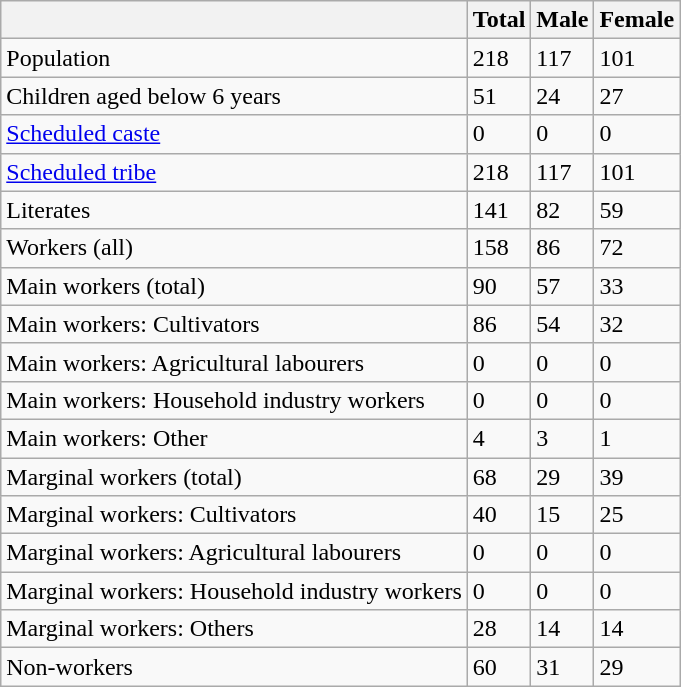<table class="wikitable sortable">
<tr>
<th></th>
<th>Total</th>
<th>Male</th>
<th>Female</th>
</tr>
<tr>
<td>Population</td>
<td>218</td>
<td>117</td>
<td>101</td>
</tr>
<tr>
<td>Children aged below 6 years</td>
<td>51</td>
<td>24</td>
<td>27</td>
</tr>
<tr>
<td><a href='#'>Scheduled caste</a></td>
<td>0</td>
<td>0</td>
<td>0</td>
</tr>
<tr>
<td><a href='#'>Scheduled tribe</a></td>
<td>218</td>
<td>117</td>
<td>101</td>
</tr>
<tr>
<td>Literates</td>
<td>141</td>
<td>82</td>
<td>59</td>
</tr>
<tr>
<td>Workers (all)</td>
<td>158</td>
<td>86</td>
<td>72</td>
</tr>
<tr>
<td>Main workers (total)</td>
<td>90</td>
<td>57</td>
<td>33</td>
</tr>
<tr>
<td>Main workers: Cultivators</td>
<td>86</td>
<td>54</td>
<td>32</td>
</tr>
<tr>
<td>Main workers: Agricultural labourers</td>
<td>0</td>
<td>0</td>
<td>0</td>
</tr>
<tr>
<td>Main workers: Household industry workers</td>
<td>0</td>
<td>0</td>
<td>0</td>
</tr>
<tr>
<td>Main workers: Other</td>
<td>4</td>
<td>3</td>
<td>1</td>
</tr>
<tr>
<td>Marginal workers (total)</td>
<td>68</td>
<td>29</td>
<td>39</td>
</tr>
<tr>
<td>Marginal workers: Cultivators</td>
<td>40</td>
<td>15</td>
<td>25</td>
</tr>
<tr>
<td>Marginal workers: Agricultural labourers</td>
<td>0</td>
<td>0</td>
<td>0</td>
</tr>
<tr>
<td>Marginal workers: Household industry workers</td>
<td>0</td>
<td>0</td>
<td>0</td>
</tr>
<tr>
<td>Marginal workers: Others</td>
<td>28</td>
<td>14</td>
<td>14</td>
</tr>
<tr>
<td>Non-workers</td>
<td>60</td>
<td>31</td>
<td>29</td>
</tr>
</table>
